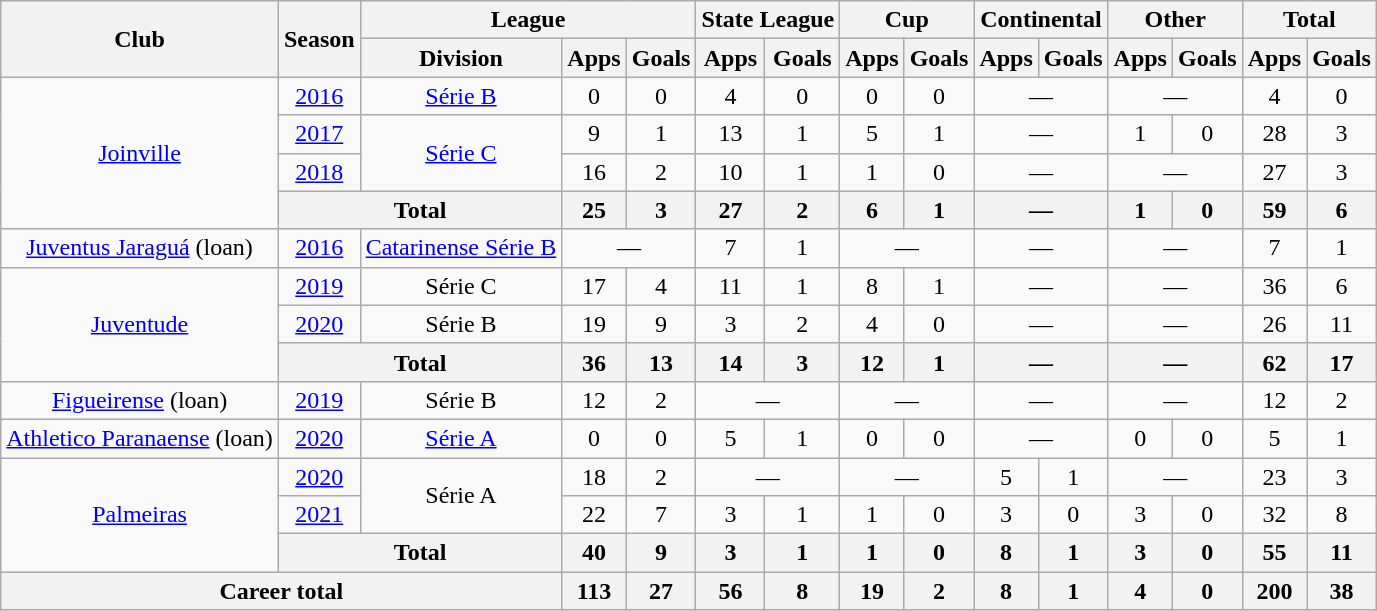<table class="wikitable" style="text-align: center">
<tr>
<th rowspan="2">Club</th>
<th rowspan="2">Season</th>
<th colspan="3">League</th>
<th colspan="2">State League</th>
<th colspan="2">Cup</th>
<th colspan="2">Continental</th>
<th colspan="2">Other</th>
<th colspan="2">Total</th>
</tr>
<tr>
<th>Division</th>
<th>Apps</th>
<th>Goals</th>
<th>Apps</th>
<th>Goals</th>
<th>Apps</th>
<th>Goals</th>
<th>Apps</th>
<th>Goals</th>
<th>Apps</th>
<th>Goals</th>
<th>Apps</th>
<th>Goals</th>
</tr>
<tr>
<td rowspan="4"><a href='#'>Joinville</a></td>
<td><a href='#'>2016</a></td>
<td><a href='#'>Série B</a></td>
<td>0</td>
<td>0</td>
<td>4</td>
<td>0</td>
<td>0</td>
<td>0</td>
<td colspan="2">—</td>
<td colspan="2">—</td>
<td>4</td>
<td>0</td>
</tr>
<tr>
<td><a href='#'>2017</a></td>
<td rowspan="2"><a href='#'>Série C</a></td>
<td>9</td>
<td>1</td>
<td>13</td>
<td>1</td>
<td>5</td>
<td>1</td>
<td colspan="2">—</td>
<td>1</td>
<td>0</td>
<td>28</td>
<td>3</td>
</tr>
<tr>
<td><a href='#'>2018</a></td>
<td>16</td>
<td>2</td>
<td>10</td>
<td>1</td>
<td>1</td>
<td>0</td>
<td colspan="2">—</td>
<td colspan="2">—</td>
<td>27</td>
<td>3</td>
</tr>
<tr>
<th colspan="2">Total</th>
<th>25</th>
<th>3</th>
<th>27</th>
<th>2</th>
<th>6</th>
<th>1</th>
<th colspan="2">—</th>
<th>1</th>
<th>0</th>
<th>59</th>
<th>6</th>
</tr>
<tr>
<td><a href='#'>Juventus Jaraguá</a> (loan)</td>
<td><a href='#'>2016</a></td>
<td><a href='#'>Catarinense Série B</a></td>
<td colspan="2">—</td>
<td>7</td>
<td>1</td>
<td colspan="2">—</td>
<td colspan="2">—</td>
<td colspan="2">—</td>
<td>7</td>
<td>1</td>
</tr>
<tr>
<td rowspan="3"><a href='#'>Juventude</a></td>
<td><a href='#'>2019</a></td>
<td>Série C</td>
<td>17</td>
<td>4</td>
<td>11</td>
<td>1</td>
<td>8</td>
<td>1</td>
<td colspan="2">—</td>
<td colspan="2">—</td>
<td>36</td>
<td>6</td>
</tr>
<tr>
<td><a href='#'>2020</a></td>
<td>Série B</td>
<td>19</td>
<td>9</td>
<td>3</td>
<td>2</td>
<td>4</td>
<td>0</td>
<td colspan="2">—</td>
<td colspan="2">—</td>
<td>26</td>
<td>11</td>
</tr>
<tr>
<th colspan="2">Total</th>
<th>36</th>
<th>13</th>
<th>14</th>
<th>3</th>
<th>12</th>
<th>1</th>
<th colspan="2">—</th>
<th colspan="2">—</th>
<th>62</th>
<th>17</th>
</tr>
<tr>
<td><a href='#'>Figueirense</a> (loan)</td>
<td><a href='#'>2019</a></td>
<td>Série B</td>
<td>12</td>
<td>2</td>
<td colspan="2">—</td>
<td colspan="2">—</td>
<td colspan="2">—</td>
<td colspan="2">—</td>
<td>12</td>
<td>2</td>
</tr>
<tr>
<td><a href='#'>Athletico Paranaense</a> (loan)</td>
<td><a href='#'>2020</a></td>
<td><a href='#'>Série A</a></td>
<td>0</td>
<td>0</td>
<td>5</td>
<td>1</td>
<td>0</td>
<td>0</td>
<td colspan="2">—</td>
<td>0</td>
<td>0</td>
<td>5</td>
<td>1</td>
</tr>
<tr>
<td rowspan="3"><a href='#'>Palmeiras</a></td>
<td><a href='#'>2020</a></td>
<td rowspan="2">Série A</td>
<td>18</td>
<td>2</td>
<td colspan="2">—</td>
<td colspan="2">—</td>
<td>5</td>
<td>1</td>
<td colspan="2">—</td>
<td>23</td>
<td>3</td>
</tr>
<tr>
<td><a href='#'>2021</a></td>
<td>22</td>
<td>7</td>
<td>3</td>
<td>1</td>
<td>1</td>
<td>0</td>
<td>3</td>
<td>0</td>
<td>3</td>
<td>0</td>
<td>32</td>
<td>8</td>
</tr>
<tr>
<th colspan="2">Total</th>
<th>40</th>
<th>9</th>
<th>3</th>
<th>1</th>
<th>1</th>
<th>0</th>
<th>8</th>
<th>1</th>
<th>3</th>
<th>0</th>
<th>55</th>
<th>11</th>
</tr>
<tr>
<th colspan="3"><strong>Career total</strong></th>
<th>113</th>
<th>27</th>
<th>56</th>
<th>8</th>
<th>19</th>
<th>2</th>
<th>8</th>
<th>1</th>
<th>4</th>
<th>0</th>
<th>200</th>
<th>38</th>
</tr>
</table>
